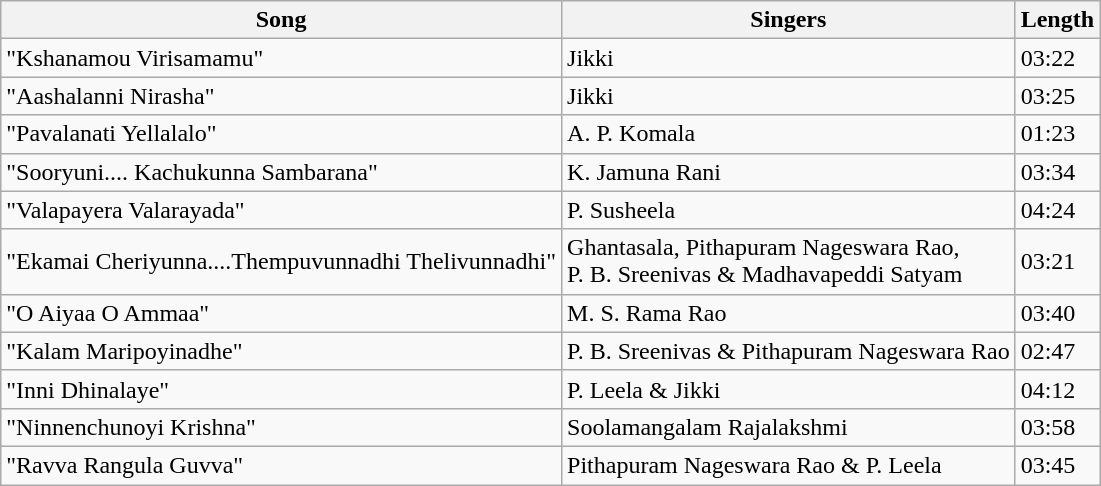<table class="wikitable">
<tr>
<th>Song</th>
<th>Singers</th>
<th>Length</th>
</tr>
<tr>
<td>"Kshanamou Virisamamu"</td>
<td>Jikki</td>
<td>03:22</td>
</tr>
<tr>
<td>"Aashalanni Nirasha"</td>
<td>Jikki</td>
<td>03:25</td>
</tr>
<tr>
<td>"Pavalanati Yellalalo"</td>
<td>A. P. Komala</td>
<td>01:23</td>
</tr>
<tr>
<td>"Sooryuni.... Kachukunna Sambarana"</td>
<td>K. Jamuna Rani</td>
<td>03:34</td>
</tr>
<tr>
<td>"Valapayera Valarayada"</td>
<td>P. Susheela</td>
<td>04:24</td>
</tr>
<tr>
<td>"Ekamai Cheriyunna....Thempuvunnadhi Thelivunnadhi"</td>
<td>Ghantasala, Pithapuram Nageswara Rao,<br>P. B. Sreenivas & Madhavapeddi Satyam</td>
<td>03:21</td>
</tr>
<tr>
<td>"O Aiyaa O Ammaa"</td>
<td>M. S. Rama Rao</td>
<td>03:40</td>
</tr>
<tr>
<td>"Kalam Maripoyinadhe"</td>
<td>P. B. Sreenivas & Pithapuram Nageswara Rao</td>
<td>02:47</td>
</tr>
<tr>
<td>"Inni Dhinalaye"</td>
<td>P. Leela & Jikki</td>
<td>04:12</td>
</tr>
<tr>
<td>"Ninnenchunoyi Krishna"</td>
<td>Soolamangalam Rajalakshmi</td>
<td>03:58</td>
</tr>
<tr>
<td>"Ravva Rangula Guvva"</td>
<td>Pithapuram Nageswara Rao & P. Leela</td>
<td>03:45</td>
</tr>
</table>
